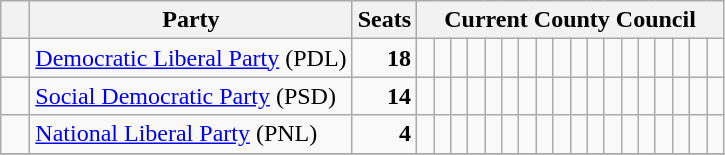<table class="wikitable">
<tr>
<th>   </th>
<th>Party</th>
<th>Seats</th>
<th colspan="18">Current County Council</th>
</tr>
<tr>
<td>  </td>
<td><a href='#'>Democratic Liberal Party</a> (PDL)</td>
<td style="text-align: right"><strong>18</strong></td>
<td>  </td>
<td>  </td>
<td>  </td>
<td>  </td>
<td>  </td>
<td>  </td>
<td>  </td>
<td>  </td>
<td>  </td>
<td>  </td>
<td>  </td>
<td>  </td>
<td>  </td>
<td>  </td>
<td>  </td>
<td>  </td>
<td>  </td>
<td>  </td>
</tr>
<tr>
<td>  </td>
<td><a href='#'>Social Democratic Party</a> (PSD)</td>
<td style="text-align: right"><strong>14</strong></td>
<td>  </td>
<td>  </td>
<td>  </td>
<td>  </td>
<td>  </td>
<td>  </td>
<td>  </td>
<td>  </td>
<td>  </td>
<td>  </td>
<td>  </td>
<td>  </td>
<td>  </td>
<td>  </td>
<td> </td>
<td> </td>
<td> </td>
<td> </td>
</tr>
<tr>
<td>  </td>
<td><a href='#'>National Liberal Party</a> (PNL)</td>
<td style="text-align: right"><strong>4</strong></td>
<td>  </td>
<td>  </td>
<td>  </td>
<td>  </td>
<td> </td>
<td> </td>
<td> </td>
<td> </td>
<td> </td>
<td> </td>
<td> </td>
<td> </td>
<td> </td>
<td> </td>
<td> </td>
<td> </td>
<td> </td>
<td> </td>
</tr>
<tr>
</tr>
</table>
